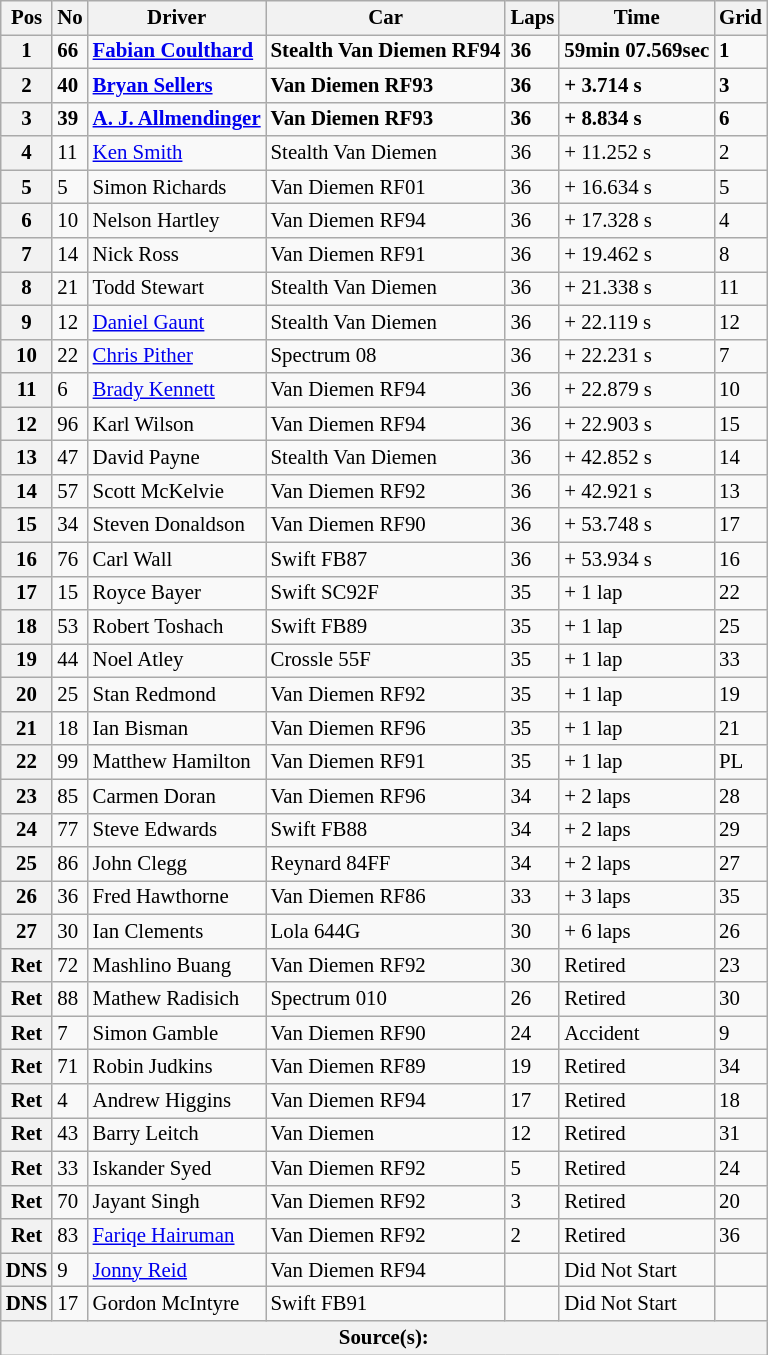<table class="wikitable" style="font-size: 87%;">
<tr>
<th>Pos</th>
<th>No</th>
<th>Driver</th>
<th>Car</th>
<th>Laps</th>
<th>Time</th>
<th>Grid</th>
</tr>
<tr>
<th>1</th>
<td><strong>66</strong></td>
<td> <strong><a href='#'>Fabian Coulthard</a></strong></td>
<td><strong>Stealth Van Diemen RF94</strong></td>
<td><strong>36</strong></td>
<td><strong>59min 07.569sec</strong></td>
<td><strong>1</strong></td>
</tr>
<tr>
<th>2</th>
<td><strong>40</strong></td>
<td> <strong><a href='#'>Bryan Sellers</a></strong></td>
<td><strong>Van Diemen RF93</strong></td>
<td><strong>36</strong></td>
<td><strong>+ 3.714 s</strong></td>
<td><strong>3</strong></td>
</tr>
<tr>
<th>3</th>
<td><strong>39</strong></td>
<td> <strong><a href='#'>A. J. Allmendinger</a></strong></td>
<td><strong>Van Diemen RF93</strong></td>
<td><strong>36</strong></td>
<td><strong>+ 8.834 s</strong></td>
<td><strong>6</strong></td>
</tr>
<tr>
<th>4</th>
<td>11</td>
<td> <a href='#'>Ken Smith</a></td>
<td>Stealth Van Diemen</td>
<td>36</td>
<td>+ 11.252 s</td>
<td>2</td>
</tr>
<tr>
<th>5</th>
<td>5</td>
<td> Simon Richards</td>
<td>Van Diemen RF01</td>
<td>36</td>
<td>+ 16.634 s</td>
<td>5</td>
</tr>
<tr>
<th>6</th>
<td>10</td>
<td> Nelson Hartley</td>
<td>Van Diemen RF94</td>
<td>36</td>
<td>+ 17.328 s</td>
<td>4</td>
</tr>
<tr>
<th>7</th>
<td>14</td>
<td> Nick Ross</td>
<td>Van Diemen RF91</td>
<td>36</td>
<td>+ 19.462 s</td>
<td>8</td>
</tr>
<tr>
<th>8</th>
<td>21</td>
<td> Todd Stewart</td>
<td>Stealth Van Diemen</td>
<td>36</td>
<td>+ 21.338 s</td>
<td>11</td>
</tr>
<tr>
<th>9</th>
<td>12</td>
<td> <a href='#'>Daniel Gaunt</a></td>
<td>Stealth Van Diemen</td>
<td>36</td>
<td>+ 22.119 s</td>
<td>12</td>
</tr>
<tr>
<th>10</th>
<td>22</td>
<td> <a href='#'>Chris Pither</a></td>
<td>Spectrum 08</td>
<td>36</td>
<td>+ 22.231 s</td>
<td>7</td>
</tr>
<tr>
<th>11</th>
<td>6</td>
<td> <a href='#'>Brady Kennett</a></td>
<td>Van Diemen RF94</td>
<td>36</td>
<td>+ 22.879 s</td>
<td>10</td>
</tr>
<tr>
<th>12</th>
<td>96</td>
<td> Karl Wilson</td>
<td>Van Diemen RF94</td>
<td>36</td>
<td>+ 22.903 s</td>
<td>15</td>
</tr>
<tr>
<th>13</th>
<td>47</td>
<td> David Payne</td>
<td>Stealth Van Diemen</td>
<td>36</td>
<td>+ 42.852 s</td>
<td>14</td>
</tr>
<tr>
<th>14</th>
<td>57</td>
<td> Scott McKelvie</td>
<td>Van Diemen RF92</td>
<td>36</td>
<td>+ 42.921 s</td>
<td>13</td>
</tr>
<tr>
<th>15</th>
<td>34</td>
<td> Steven Donaldson</td>
<td>Van Diemen RF90</td>
<td>36</td>
<td>+ 53.748 s</td>
<td>17</td>
</tr>
<tr>
<th>16</th>
<td>76</td>
<td> Carl Wall</td>
<td>Swift FB87</td>
<td>36</td>
<td>+ 53.934 s</td>
<td>16</td>
</tr>
<tr>
<th>17</th>
<td>15</td>
<td> Royce Bayer</td>
<td>Swift SC92F</td>
<td>35</td>
<td>+ 1 lap</td>
<td>22</td>
</tr>
<tr>
<th>18</th>
<td>53</td>
<td> Robert Toshach</td>
<td>Swift FB89</td>
<td>35</td>
<td>+ 1 lap</td>
<td>25</td>
</tr>
<tr>
<th>19</th>
<td>44</td>
<td> Noel Atley</td>
<td>Crossle 55F</td>
<td>35</td>
<td>+ 1 lap</td>
<td>33</td>
</tr>
<tr>
<th>20</th>
<td>25</td>
<td> Stan Redmond</td>
<td>Van Diemen RF92</td>
<td>35</td>
<td>+ 1 lap</td>
<td>19</td>
</tr>
<tr>
<th>21</th>
<td>18</td>
<td> Ian Bisman</td>
<td>Van Diemen RF96</td>
<td>35</td>
<td>+ 1 lap</td>
<td>21</td>
</tr>
<tr>
<th>22</th>
<td>99</td>
<td> Matthew Hamilton</td>
<td>Van Diemen RF91</td>
<td>35</td>
<td>+ 1 lap</td>
<td>PL</td>
</tr>
<tr>
<th>23</th>
<td>85</td>
<td> Carmen Doran</td>
<td>Van Diemen RF96</td>
<td>34</td>
<td>+ 2 laps</td>
<td>28</td>
</tr>
<tr>
<th>24</th>
<td>77</td>
<td> Steve Edwards</td>
<td>Swift FB88</td>
<td>34</td>
<td>+ 2 laps</td>
<td>29</td>
</tr>
<tr>
<th>25</th>
<td>86</td>
<td> John Clegg</td>
<td>Reynard 84FF</td>
<td>34</td>
<td>+ 2 laps</td>
<td>27</td>
</tr>
<tr>
<th>26</th>
<td>36</td>
<td> Fred Hawthorne</td>
<td>Van Diemen RF86</td>
<td>33</td>
<td>+ 3 laps</td>
<td>35</td>
</tr>
<tr>
<th>27</th>
<td>30</td>
<td> Ian Clements</td>
<td>Lola 644G</td>
<td>30</td>
<td>+ 6 laps</td>
<td>26</td>
</tr>
<tr>
<th>Ret</th>
<td>72</td>
<td> Mashlino Buang</td>
<td>Van Diemen RF92</td>
<td>30</td>
<td>Retired</td>
<td>23</td>
</tr>
<tr>
<th>Ret</th>
<td>88</td>
<td> Mathew Radisich</td>
<td>Spectrum 010</td>
<td>26</td>
<td>Retired</td>
<td>30</td>
</tr>
<tr>
<th>Ret</th>
<td>7</td>
<td> Simon Gamble</td>
<td>Van Diemen RF90</td>
<td>24</td>
<td>Accident</td>
<td>9</td>
</tr>
<tr>
<th>Ret</th>
<td>71</td>
<td> Robin Judkins</td>
<td>Van Diemen RF89</td>
<td>19</td>
<td>Retired</td>
<td>34</td>
</tr>
<tr>
<th>Ret</th>
<td>4</td>
<td> Andrew Higgins</td>
<td>Van Diemen RF94</td>
<td>17</td>
<td>Retired</td>
<td>18</td>
</tr>
<tr>
<th>Ret</th>
<td>43</td>
<td> Barry Leitch</td>
<td>Van Diemen</td>
<td>12</td>
<td>Retired</td>
<td>31</td>
</tr>
<tr>
<th>Ret</th>
<td>33</td>
<td> Iskander Syed</td>
<td>Van Diemen RF92</td>
<td>5</td>
<td>Retired</td>
<td>24</td>
</tr>
<tr>
<th>Ret</th>
<td>70</td>
<td> Jayant Singh</td>
<td>Van Diemen RF92</td>
<td>3</td>
<td>Retired</td>
<td>20</td>
</tr>
<tr>
<th>Ret</th>
<td>83</td>
<td> <a href='#'>Fariqe Hairuman</a></td>
<td>Van Diemen RF92</td>
<td>2</td>
<td>Retired</td>
<td>36</td>
</tr>
<tr>
<th>DNS</th>
<td>9</td>
<td> <a href='#'>Jonny Reid</a></td>
<td>Van Diemen RF94</td>
<td></td>
<td>Did Not Start</td>
<td></td>
</tr>
<tr>
<th>DNS</th>
<td>17</td>
<td> Gordon McIntyre</td>
<td>Swift FB91</td>
<td></td>
<td>Did Not Start</td>
<td></td>
</tr>
<tr>
<th colspan=8>Source(s): </th>
</tr>
</table>
